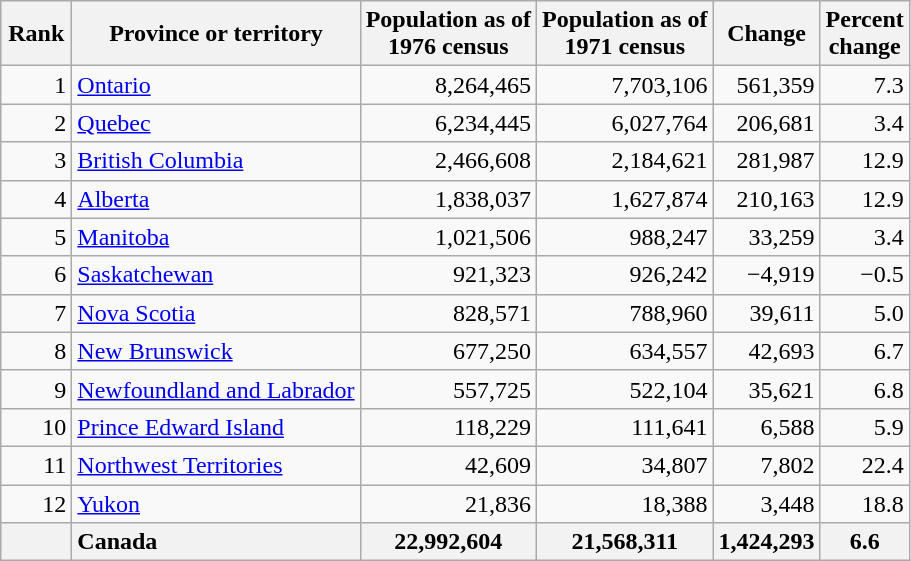<table class="wikitable sortable mw-datatable" style="text-align: right;">
<tr>
<th style="width:40px" style="text-align: center;">Rank</th>
<th style="text-align: center;">Province or territory</th>
<th style="text-align: center;" data-sort-type="number">Population as of<br>1976 census</th>
<th style="text-align: center;" data-sort-type="number">Population as of<br>1971 census</th>
<th style="text-align: center;" data-sort-type="number">Change</th>
<th style="text-align: center;" data-sort-type="number">Percent<br>change</th>
</tr>
<tr>
<td>1</td>
<td style="text-align: left;"><a href='#'>Ontario</a></td>
<td>8,264,465</td>
<td>7,703,106</td>
<td>561,359 </td>
<td>7.3 </td>
</tr>
<tr>
<td>2</td>
<td style="text-align: left;"><a href='#'>Quebec</a></td>
<td>6,234,445</td>
<td>6,027,764</td>
<td>206,681 </td>
<td>3.4 </td>
</tr>
<tr>
<td>3</td>
<td style="text-align: left;"><a href='#'>British Columbia</a></td>
<td>2,466,608</td>
<td>2,184,621</td>
<td>281,987 </td>
<td>12.9 </td>
</tr>
<tr>
<td>4</td>
<td style="text-align: left;"><a href='#'>Alberta</a></td>
<td>1,838,037</td>
<td>1,627,874</td>
<td>210,163 </td>
<td>12.9 </td>
</tr>
<tr>
<td>5</td>
<td style="text-align: left;"><a href='#'>Manitoba</a></td>
<td>1,021,506</td>
<td>988,247</td>
<td>33,259 </td>
<td>3.4 </td>
</tr>
<tr>
<td>6</td>
<td style="text-align: left;"><a href='#'>Saskatchewan</a></td>
<td>921,323</td>
<td>926,242</td>
<td>−4,919 </td>
<td>−0.5 </td>
</tr>
<tr>
<td>7</td>
<td style="text-align: left;"><a href='#'>Nova Scotia</a></td>
<td>828,571</td>
<td>788,960</td>
<td>39,611 </td>
<td>5.0 </td>
</tr>
<tr>
<td>8</td>
<td style="text-align: left;"><a href='#'>New Brunswick</a></td>
<td>677,250</td>
<td>634,557</td>
<td>42,693 </td>
<td>6.7 </td>
</tr>
<tr>
<td>9</td>
<td style="text-align: left;"><a href='#'>Newfoundland and Labrador</a></td>
<td>557,725</td>
<td>522,104</td>
<td>35,621 </td>
<td>6.8 </td>
</tr>
<tr>
<td>10</td>
<td style="text-align: left;"><a href='#'>Prince Edward Island</a></td>
<td>118,229</td>
<td>111,641</td>
<td>6,588 </td>
<td>5.9 </td>
</tr>
<tr>
<td>11</td>
<td style="text-align: left;"><a href='#'>Northwest Territories</a></td>
<td>42,609</td>
<td>34,807</td>
<td>7,802 </td>
<td>22.4 </td>
</tr>
<tr>
<td>12</td>
<td style="text-align: left;"><a href='#'>Yukon</a></td>
<td>21,836</td>
<td>18,388</td>
<td>3,448 </td>
<td>18.8 </td>
</tr>
<tr>
<th></th>
<th style="text-align: left;">Canada</th>
<th>22,992,604</th>
<th>21,568,311</th>
<th>1,424,293 </th>
<th>6.6 </th>
</tr>
</table>
